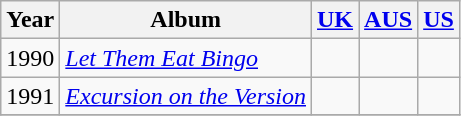<table class="wikitable">
<tr>
<th>Year</th>
<th>Album</th>
<th><a href='#'>UK</a><br></th>
<th><a href='#'>AUS</a><br></th>
<th><a href='#'>US</a><br></th>
</tr>
<tr>
<td rowspan="1">1990</td>
<td><em><a href='#'>Let Them Eat Bingo</a></em></td>
<td></td>
<td></td>
<td></td>
</tr>
<tr>
<td rowspan="1">1991</td>
<td><em><a href='#'>Excursion on the Version</a></em></td>
<td></td>
<td></td>
<td></td>
</tr>
<tr>
</tr>
</table>
